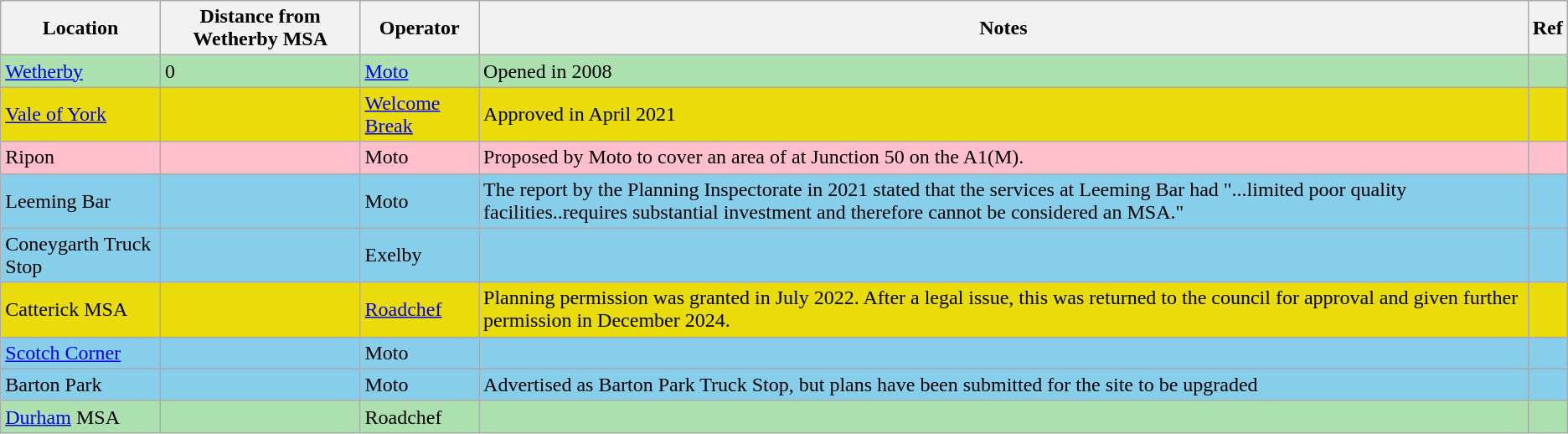<table class="wikitable">
<tr>
<th>Location</th>
<th>Distance from Wetherby MSA</th>
<th>Operator</th>
<th>Notes</th>
<th>Ref</th>
</tr>
<tr style="background: #ACE1AF;">
<td><a href='#'>Wetherby</a></td>
<td>0</td>
<td><a href='#'>Moto</a></td>
<td>Opened in 2008</td>
<td></td>
</tr>
<tr style="background: #e9dc0a;">
<td><a href='#'>Vale of York</a></td>
<td></td>
<td><a href='#'>Welcome Break</a></td>
<td>Approved in April 2021</td>
<td></td>
</tr>
<tr style="background: #FFC0CB;">
<td>Ripon</td>
<td></td>
<td>Moto</td>
<td>Proposed by Moto to cover an area of  at Junction 50 on the A1(M).</td>
<td></td>
</tr>
<tr style="background: #87CEEB;">
<td>Leeming Bar</td>
<td></td>
<td>Moto</td>
<td>The report by the Planning Inspectorate in 2021 stated that the services at Leeming Bar had "...limited poor quality facilities..requires substantial investment and therefore cannot be considered an MSA."</td>
<td></td>
</tr>
<tr style="background: #87CEEB;">
<td>Coneygarth Truck Stop</td>
<td></td>
<td>Exelby</td>
<td></td>
<td></td>
</tr>
<tr style="background: #e9dc0a;">
<td>Catterick MSA</td>
<td></td>
<td><a href='#'>Roadchef</a></td>
<td>Planning permission was granted in July 2022. After a legal issue, this was returned to the council for approval and given further permission in December 2024.</td>
<td></td>
</tr>
<tr style="background: #87CEEB;">
<td><a href='#'>Scotch Corner</a></td>
<td></td>
<td>Moto</td>
<td></td>
<td></td>
</tr>
<tr style="background: #87CEEB;">
<td>Barton Park</td>
<td></td>
<td>Moto</td>
<td>Advertised as Barton Park Truck Stop, but plans have been submitted for the site to be upgraded</td>
<td></td>
</tr>
<tr style="background: #ACE1AF;">
<td><a href='#'>Durham</a> MSA</td>
<td></td>
<td>Roadchef</td>
<td></td>
<td></td>
</tr>
</table>
